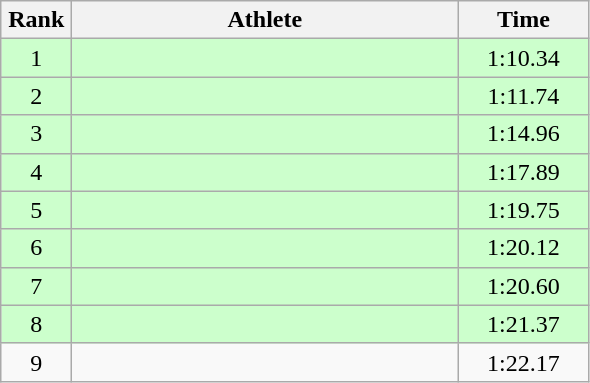<table class=wikitable style="text-align:center">
<tr>
<th width=40>Rank</th>
<th width=250>Athlete</th>
<th width=80>Time</th>
</tr>
<tr bgcolor="ccffcc">
<td>1</td>
<td align=left></td>
<td>1:10.34</td>
</tr>
<tr bgcolor="ccffcc">
<td>2</td>
<td align=left></td>
<td>1:11.74</td>
</tr>
<tr bgcolor="ccffcc">
<td>3</td>
<td align=left></td>
<td>1:14.96</td>
</tr>
<tr bgcolor="ccffcc">
<td>4</td>
<td align=left></td>
<td>1:17.89</td>
</tr>
<tr bgcolor="ccffcc">
<td>5</td>
<td align=left></td>
<td>1:19.75</td>
</tr>
<tr bgcolor="ccffcc">
<td>6</td>
<td align=left></td>
<td>1:20.12</td>
</tr>
<tr bgcolor="ccffcc">
<td>7</td>
<td align=left></td>
<td>1:20.60</td>
</tr>
<tr bgcolor="ccffcc">
<td>8</td>
<td align=left></td>
<td>1:21.37</td>
</tr>
<tr>
<td>9</td>
<td align=left></td>
<td>1:22.17</td>
</tr>
</table>
